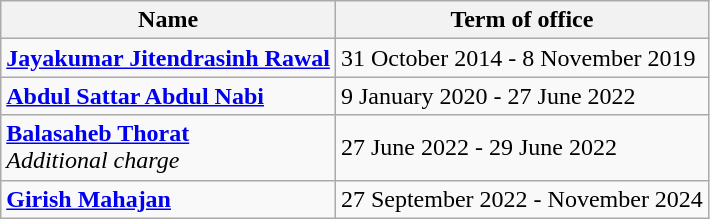<table class="wikitable">
<tr>
<th>Name</th>
<th>Term of office</th>
</tr>
<tr>
<td><strong><a href='#'>Jayakumar Jitendrasinh Rawal</a></strong></td>
<td>31 October 2014 - 8 November 2019</td>
</tr>
<tr>
<td><strong><a href='#'>Abdul Sattar Abdul Nabi</a></strong></td>
<td>9 January 2020 - 27 June 2022</td>
</tr>
<tr>
<td><strong><a href='#'>Balasaheb Thorat</a></strong><br><em>Additional charge</em></td>
<td>27 June 2022 - 29 June 2022</td>
</tr>
<tr>
<td><strong><a href='#'>Girish Mahajan</a></strong></td>
<td>27 September 2022 - November 2024</td>
</tr>
</table>
